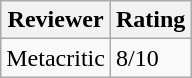<table class="wikitable">
<tr>
<th>Reviewer</th>
<th>Rating</th>
</tr>
<tr>
<td>Metacritic</td>
<td>8/10</td>
</tr>
</table>
